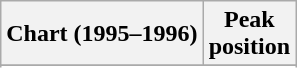<table class="wikitable sortable">
<tr>
<th align="left">Chart (1995–1996)</th>
<th align="center">Peak<br>position</th>
</tr>
<tr>
</tr>
<tr>
</tr>
</table>
